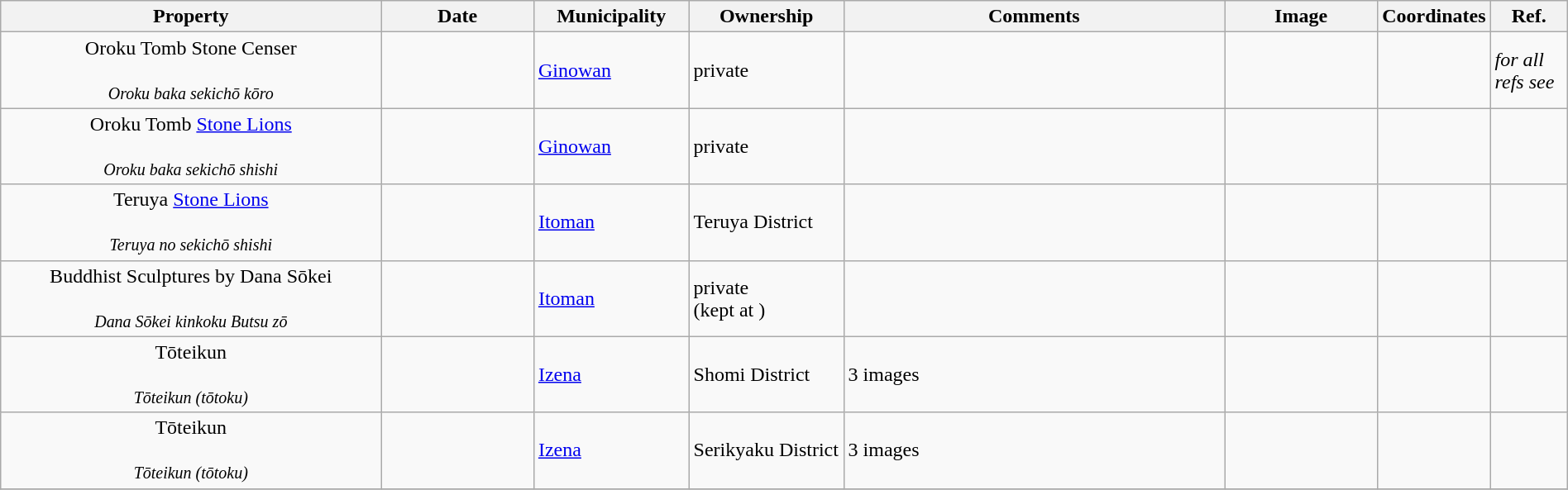<table class="wikitable sortable"  style="width:100%;">
<tr>
<th width="25%" align="left">Property</th>
<th width="10%" align="left" data-sort-type="number">Date</th>
<th width="10%" align="left">Municipality</th>
<th width="10%" align="left">Ownership</th>
<th width="25%" align="left" class="unsortable">Comments</th>
<th width="10%" align="left" class="unsortable">Image</th>
<th width="5%" align="left" class="unsortable">Coordinates</th>
<th width="5%" align="left" class="unsortable">Ref.</th>
</tr>
<tr>
<td align="center">Oroku Tomb Stone Censer<br><br><small><em>Oroku baka sekichō kōro</em></small></td>
<td></td>
<td><a href='#'>Ginowan</a></td>
<td>private</td>
<td></td>
<td></td>
<td></td>
<td><em>for all refs see</em> </td>
</tr>
<tr>
<td align="center">Oroku Tomb <a href='#'>Stone Lions</a><br><br><small><em>Oroku baka sekichō shishi</em></small></td>
<td></td>
<td><a href='#'>Ginowan</a></td>
<td>private</td>
<td></td>
<td></td>
<td></td>
<td></td>
</tr>
<tr>
<td align="center">Teruya <a href='#'>Stone Lions</a><br><br><small><em>Teruya no sekichō shishi</em></small></td>
<td></td>
<td><a href='#'>Itoman</a></td>
<td>Teruya District</td>
<td></td>
<td></td>
<td></td>
<td></td>
</tr>
<tr>
<td align="center">Buddhist Sculptures by Dana Sōkei<br><br><small><em>Dana Sōkei kinkoku Butsu zō</em></small></td>
<td></td>
<td><a href='#'>Itoman</a></td>
<td>private<br>(kept at )</td>
<td></td>
<td></td>
<td></td>
<td></td>
</tr>
<tr>
<td align="center">Tōteikun<br><br><small><em>Tōteikun (tōtoku)</em></small></td>
<td></td>
<td><a href='#'>Izena</a></td>
<td>Shomi District</td>
<td>3 images</td>
<td></td>
<td></td>
<td></td>
</tr>
<tr>
<td align="center">Tōteikun<br><br><small><em>Tōteikun (tōtoku)</em></small></td>
<td></td>
<td><a href='#'>Izena</a></td>
<td>Serikyaku District</td>
<td>3 images</td>
<td></td>
<td></td>
<td></td>
</tr>
<tr>
</tr>
</table>
